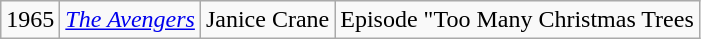<table class="wikitable">
<tr>
<td>1965</td>
<td><em><a href='#'>The Avengers</a></em></td>
<td>Janice Crane</td>
<td>Episode "Too Many Christmas Trees</td>
</tr>
</table>
